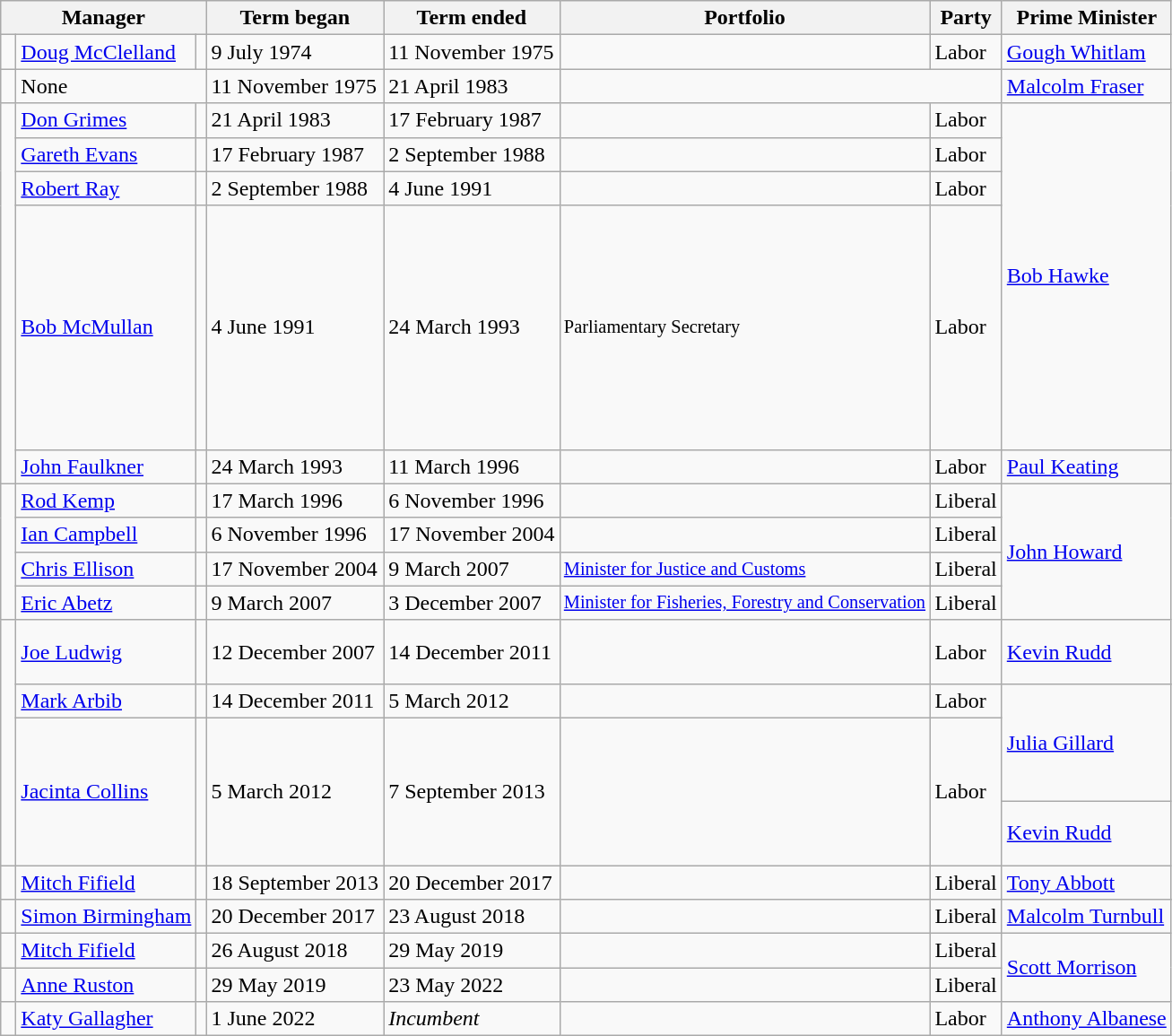<table class=wikitable>
<tr>
<th colspan=3>Manager</th>
<th>Term began</th>
<th>Term ended</th>
<th>Portfolio</th>
<th>Party</th>
<th>Prime Minister</th>
</tr>
<tr>
<td> </td>
<td><a href='#'>Doug McClelland</a></td>
<td></td>
<td>9 July 1974</td>
<td>11 November 1975</td>
<td style="font-size:85%"></td>
<td>Labor</td>
<td><a href='#'>Gough Whitlam</a></td>
</tr>
<tr>
<td></td>
<td colspan=2>None</td>
<td>11 November 1975</td>
<td>21 April 1983</td>
<td colspan=2></td>
<td><a href='#'>Malcolm Fraser</a></td>
</tr>
<tr>
<td rowspan=6 ></td>
<td><a href='#'>Don Grimes</a></td>
<td></td>
<td>21 April 1983</td>
<td>17 February 1987</td>
<td style="font-size:85%"></td>
<td>Labor</td>
<td rowspan=4 height=250px><a href='#'>Bob Hawke</a></td>
</tr>
<tr>
<td><a href='#'>Gareth Evans</a></td>
<td></td>
<td>17 February 1987</td>
<td>2 September 1988</td>
<td style="font-size:85%"></td>
<td>Labor</td>
</tr>
<tr>
<td><a href='#'>Robert Ray</a></td>
<td></td>
<td>2 September 1988</td>
<td>4 June 1991</td>
<td style="font-size:85%"></td>
<td>Labor</td>
</tr>
<tr>
<td rowspan=2><a href='#'>Bob McMullan</a></td>
<td rowspan=2></td>
<td rowspan=2>4 June 1991</td>
<td rowspan=2>24 March 1993</td>
<td rowspan=2 style="font-size:85%">Parliamentary Secretary</td>
<td rowspan=2>Labor</td>
</tr>
<tr>
<td rowspan=2><a href='#'>Paul Keating</a></td>
</tr>
<tr>
<td><a href='#'>John Faulkner</a></td>
<td></td>
<td>24 March 1993</td>
<td>11 March 1996</td>
<td style="font-size:85%"></td>
<td>Labor</td>
</tr>
<tr>
<td rowspan=4 ></td>
<td><a href='#'>Rod Kemp</a></td>
<td></td>
<td>17 March 1996</td>
<td>6 November 1996</td>
<td style="font-size:85%"></td>
<td>Liberal</td>
<td rowspan=4><a href='#'>John Howard</a></td>
</tr>
<tr>
<td><a href='#'>Ian Campbell</a></td>
<td></td>
<td>6 November 1996</td>
<td>17 November 2004</td>
<td style="font-size:85%"></td>
<td>Liberal</td>
</tr>
<tr>
<td><a href='#'>Chris Ellison</a></td>
<td></td>
<td>17 November 2004</td>
<td>9 March 2007</td>
<td style="font-size:85%"><a href='#'>Minister for Justice and Customs</a></td>
<td>Liberal</td>
</tr>
<tr>
<td><a href='#'>Eric Abetz</a></td>
<td></td>
<td>9 March 2007</td>
<td>3 December 2007</td>
<td style="font-size:85%"><a href='#'>Minister for Fisheries, Forestry and Conservation</a></td>
<td>Liberal</td>
</tr>
<tr>
<td rowspan=5 ></td>
<td rowspan=2><a href='#'>Joe Ludwig</a></td>
<td rowspan=2></td>
<td rowspan=2>12 December 2007</td>
<td rowspan=2>14 December 2011</td>
<td rowspan=2 style="font-size:85%"></td>
<td rowspan=2>Labor</td>
<td height=40px><a href='#'>Kevin Rudd</a></td>
</tr>
<tr>
<td rowspan=3 height=80px><a href='#'>Julia Gillard</a></td>
</tr>
<tr>
<td><a href='#'>Mark Arbib</a></td>
<td></td>
<td>14 December 2011</td>
<td>5 March 2012</td>
<td style="font-size:85%"></td>
<td>Labor</td>
</tr>
<tr>
<td rowspan=2><a href='#'>Jacinta Collins</a></td>
<td rowspan=2></td>
<td rowspan=2>5 March 2012</td>
<td rowspan=2>7 September 2013</td>
<td rowspan=2 style="font-size:85%"></td>
<td rowspan=2>Labor</td>
</tr>
<tr>
<td height=40px><a href='#'>Kevin Rudd</a></td>
</tr>
<tr>
<td rowspan=2 ></td>
<td rowspan=2><a href='#'>Mitch Fifield</a></td>
<td rowspan=2></td>
<td rowspan=2>18 September 2013</td>
<td rowspan=2>20 December 2017</td>
<td rowspan=2 style="font-size:85%"></td>
<td rowspan=2>Liberal</td>
<td><a href='#'>Tony Abbott</a></td>
</tr>
<tr>
<td rowspan=2><a href='#'>Malcolm Turnbull</a></td>
</tr>
<tr>
<td></td>
<td><a href='#'>Simon Birmingham</a></td>
<td></td>
<td>20 December 2017</td>
<td>23 August 2018</td>
<td style="font-size:85%"></td>
<td>Liberal</td>
</tr>
<tr>
<td></td>
<td><a href='#'>Mitch Fifield</a></td>
<td></td>
<td>26 August 2018</td>
<td>29 May 2019</td>
<td style="font-size:85%"></td>
<td>Liberal</td>
<td rowspan=2><a href='#'>Scott Morrison</a></td>
</tr>
<tr>
<td></td>
<td><a href='#'>Anne Ruston</a></td>
<td></td>
<td>29 May 2019</td>
<td>23 May 2022</td>
<td style="font-size:85%"></td>
<td>Liberal</td>
</tr>
<tr>
<td></td>
<td><a href='#'>Katy Gallagher</a></td>
<td></td>
<td>1 June 2022</td>
<td><em>Incumbent</em></td>
<td style="font-size:85%"></td>
<td>Labor</td>
<td rowspan=2><a href='#'>Anthony Albanese</a></td>
</tr>
</table>
